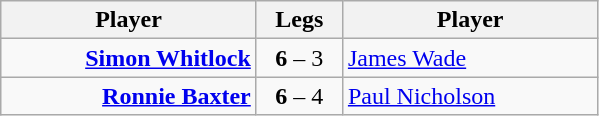<table class=wikitable style="text-align:center">
<tr>
<th width=163>Player</th>
<th width=50>Legs</th>
<th width=163>Player</th>
</tr>
<tr align=left>
<td align=right><strong><a href='#'>Simon Whitlock</a></strong> </td>
<td align=center><strong>6</strong> – 3</td>
<td> <a href='#'>James Wade</a></td>
</tr>
<tr align=left>
<td align=right><strong><a href='#'>Ronnie Baxter</a></strong> </td>
<td align=center><strong>6</strong> – 4</td>
<td> <a href='#'>Paul Nicholson</a></td>
</tr>
</table>
